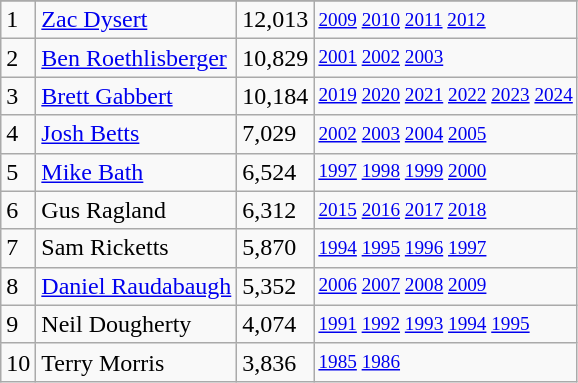<table class="wikitable">
<tr>
</tr>
<tr>
<td>1</td>
<td><a href='#'>Zac Dysert</a></td>
<td>12,013</td>
<td style="font-size:80%;"><a href='#'>2009</a> <a href='#'>2010</a> <a href='#'>2011</a> <a href='#'>2012</a></td>
</tr>
<tr>
<td>2</td>
<td><a href='#'>Ben Roethlisberger</a></td>
<td>10,829</td>
<td style="font-size:80%;"><a href='#'>2001</a> <a href='#'>2002</a> <a href='#'>2003</a></td>
</tr>
<tr>
<td>3</td>
<td><a href='#'>Brett Gabbert</a></td>
<td>10,184</td>
<td style="font-size:80%;"><a href='#'>2019</a> <a href='#'>2020</a> <a href='#'>2021</a> <a href='#'>2022</a> <a href='#'>2023</a> <a href='#'>2024</a></td>
</tr>
<tr>
<td>4</td>
<td><a href='#'>Josh Betts</a></td>
<td>7,029</td>
<td style="font-size:80%;"><a href='#'>2002</a> <a href='#'>2003</a> <a href='#'>2004</a> <a href='#'>2005</a></td>
</tr>
<tr>
<td>5</td>
<td><a href='#'>Mike Bath</a></td>
<td>6,524</td>
<td style="font-size:80%;"><a href='#'>1997</a> <a href='#'>1998</a> <a href='#'>1999</a> <a href='#'>2000</a></td>
</tr>
<tr>
<td>6</td>
<td>Gus Ragland</td>
<td>6,312</td>
<td style="font-size:80%;"><a href='#'>2015</a> <a href='#'>2016</a> <a href='#'>2017</a> <a href='#'>2018</a></td>
</tr>
<tr>
<td>7</td>
<td>Sam Ricketts</td>
<td>5,870</td>
<td style="font-size:80%;"><a href='#'>1994</a> <a href='#'>1995</a> <a href='#'>1996</a> <a href='#'>1997</a></td>
</tr>
<tr>
<td>8</td>
<td><a href='#'>Daniel Raudabaugh</a></td>
<td>5,352</td>
<td style="font-size:80%;"><a href='#'>2006</a> <a href='#'>2007</a> <a href='#'>2008</a> <a href='#'>2009</a></td>
</tr>
<tr>
<td>9</td>
<td>Neil Dougherty</td>
<td>4,074</td>
<td style="font-size:80%;"><a href='#'>1991</a> <a href='#'>1992</a> <a href='#'>1993</a> <a href='#'>1994</a> <a href='#'>1995</a></td>
</tr>
<tr>
<td>10</td>
<td>Terry Morris</td>
<td>3,836</td>
<td style="font-size:80%;"><a href='#'>1985</a> <a href='#'>1986</a></td>
</tr>
</table>
